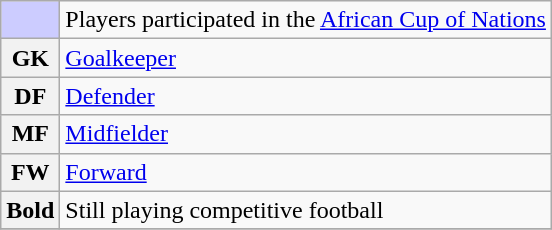<table class="wikitable">
<tr>
<td style="background-color:#CCCCFF"></td>
<td>Players participated in the <a href='#'>African Cup of Nations</a></td>
</tr>
<tr>
<th>GK</th>
<td colspan="3"><a href='#'>Goalkeeper</a></td>
</tr>
<tr>
<th>DF</th>
<td colspan="3"><a href='#'>Defender</a></td>
</tr>
<tr>
<th>MF</th>
<td colspan="3"><a href='#'>Midfielder</a></td>
</tr>
<tr>
<th>FW</th>
<td colspan="3"><a href='#'>Forward</a></td>
</tr>
<tr>
<th><strong>Bold</strong></th>
<td colspan="3">Still playing competitive football</td>
</tr>
<tr>
</tr>
</table>
